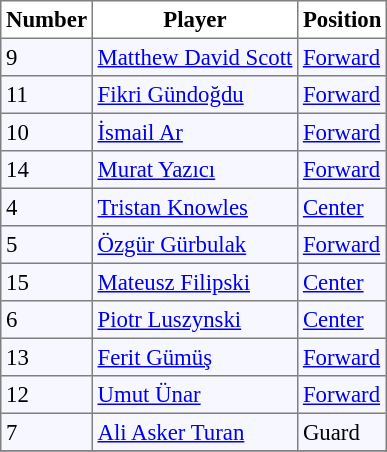<table bgcolor="#f7f8ff" cellpadding="3" cellspacing="0" border="1" style="font-size: 95%; border: gray solid 1px; border-collapse: collapse;">
<tr bgcolor="#FFFFFF">
<td align=center><strong>Number</strong></td>
<td align=center><strong>Player</strong></td>
<td align=center><strong>Position</strong></td>
</tr>
<tr>
<td>9</td>
<td> <a href='#'>Matthew David Scott</a></td>
<td><a href='#'>Forward</a></td>
</tr>
<tr>
<td>11</td>
<td> <a href='#'>Fikri Gündoğdu</a></td>
<td><a href='#'>Forward</a></td>
</tr>
<tr>
<td>10</td>
<td> <a href='#'>İsmail Ar</a></td>
<td><a href='#'>Forward</a></td>
</tr>
<tr>
<td>14</td>
<td> <a href='#'>Murat Yazıcı</a></td>
<td><a href='#'>Forward</a></td>
</tr>
<tr>
<td>4</td>
<td> <a href='#'>Tristan Knowles</a></td>
<td><a href='#'>Center</a></td>
</tr>
<tr>
<td>5</td>
<td> <a href='#'>Özgür Gürbulak</a></td>
<td><a href='#'>Forward</a></td>
</tr>
<tr>
<td>15</td>
<td> <a href='#'>Mateusz Filipski</a></td>
<td><a href='#'>Center</a></td>
</tr>
<tr>
<td>6</td>
<td> <a href='#'>Piotr Luszynski</a></td>
<td><a href='#'>Center</a></td>
</tr>
<tr>
<td>13</td>
<td> <a href='#'>Ferit Gümüş</a></td>
<td><a href='#'>Forward</a></td>
</tr>
<tr>
<td>12</td>
<td> <a href='#'>Umut Ünar</a></td>
<td><a href='#'>Forward</a></td>
</tr>
<tr>
<td>7</td>
<td> <a href='#'>Ali Asker Turan</a></td>
<td>Guard</td>
</tr>
<tr>
</tr>
</table>
